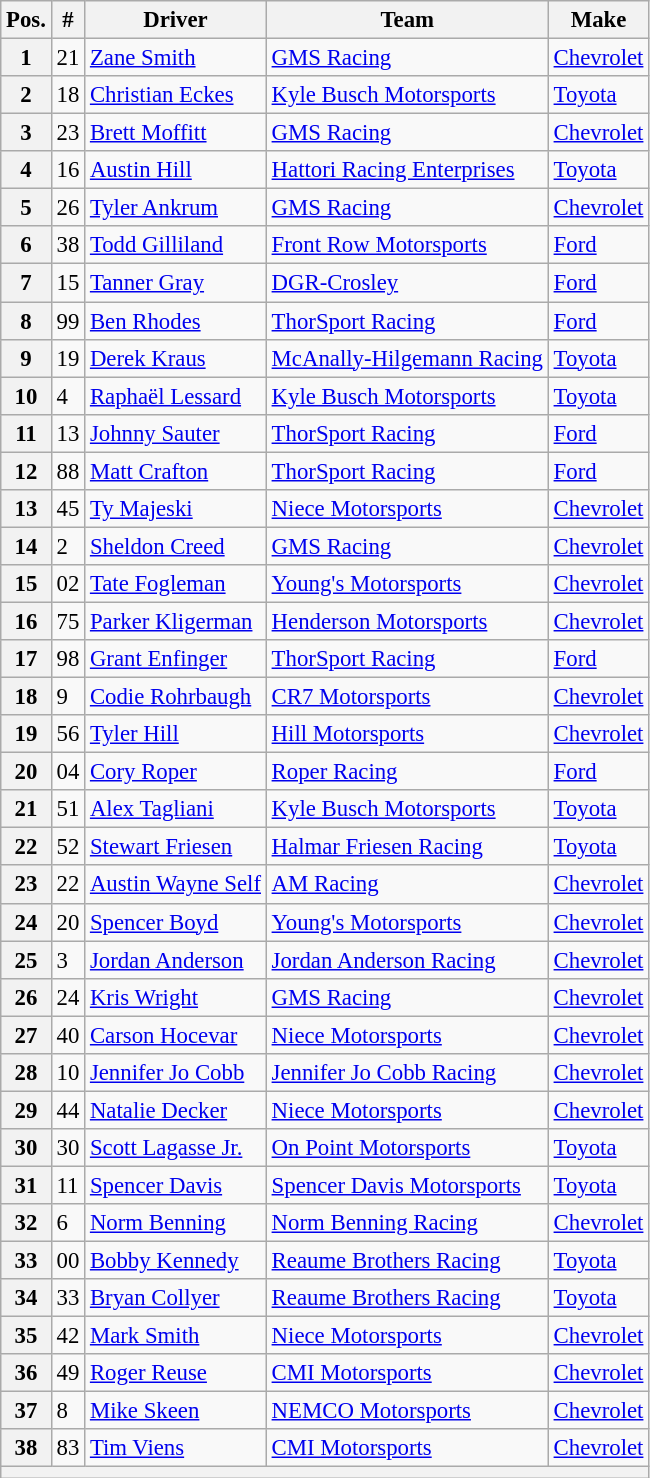<table class="wikitable" style="font-size:95%">
<tr>
<th>Pos.</th>
<th>#</th>
<th>Driver</th>
<th>Team</th>
<th>Make</th>
</tr>
<tr>
<th>1</th>
<td>21</td>
<td><a href='#'>Zane Smith</a></td>
<td><a href='#'>GMS Racing</a></td>
<td><a href='#'>Chevrolet</a></td>
</tr>
<tr>
<th>2</th>
<td>18</td>
<td><a href='#'>Christian Eckes</a></td>
<td><a href='#'>Kyle Busch Motorsports</a></td>
<td><a href='#'>Toyota</a></td>
</tr>
<tr>
<th>3</th>
<td>23</td>
<td><a href='#'>Brett Moffitt</a></td>
<td><a href='#'>GMS Racing</a></td>
<td><a href='#'>Chevrolet</a></td>
</tr>
<tr>
<th>4</th>
<td>16</td>
<td><a href='#'>Austin Hill</a></td>
<td><a href='#'>Hattori Racing Enterprises</a></td>
<td><a href='#'>Toyota</a></td>
</tr>
<tr>
<th>5</th>
<td>26</td>
<td><a href='#'>Tyler Ankrum</a></td>
<td><a href='#'>GMS Racing</a></td>
<td><a href='#'>Chevrolet</a></td>
</tr>
<tr>
<th>6</th>
<td>38</td>
<td><a href='#'>Todd Gilliland</a></td>
<td><a href='#'>Front Row Motorsports</a></td>
<td><a href='#'>Ford</a></td>
</tr>
<tr>
<th>7</th>
<td>15</td>
<td><a href='#'>Tanner Gray</a></td>
<td><a href='#'>DGR-Crosley</a></td>
<td><a href='#'>Ford</a></td>
</tr>
<tr>
<th>8</th>
<td>99</td>
<td><a href='#'>Ben Rhodes</a></td>
<td><a href='#'>ThorSport Racing</a></td>
<td><a href='#'>Ford</a></td>
</tr>
<tr>
<th>9</th>
<td>19</td>
<td><a href='#'>Derek Kraus</a></td>
<td><a href='#'>McAnally-Hilgemann Racing</a></td>
<td><a href='#'>Toyota</a></td>
</tr>
<tr>
<th>10</th>
<td>4</td>
<td><a href='#'>Raphaël Lessard</a></td>
<td><a href='#'>Kyle Busch Motorsports</a></td>
<td><a href='#'>Toyota</a></td>
</tr>
<tr>
<th>11</th>
<td>13</td>
<td><a href='#'>Johnny Sauter</a></td>
<td><a href='#'>ThorSport Racing</a></td>
<td><a href='#'>Ford</a></td>
</tr>
<tr>
<th>12</th>
<td>88</td>
<td><a href='#'>Matt Crafton</a></td>
<td><a href='#'>ThorSport Racing</a></td>
<td><a href='#'>Ford</a></td>
</tr>
<tr>
<th>13</th>
<td>45</td>
<td><a href='#'>Ty Majeski</a></td>
<td><a href='#'>Niece Motorsports</a></td>
<td><a href='#'>Chevrolet</a></td>
</tr>
<tr>
<th>14</th>
<td>2</td>
<td><a href='#'>Sheldon Creed</a></td>
<td><a href='#'>GMS Racing</a></td>
<td><a href='#'>Chevrolet</a></td>
</tr>
<tr>
<th>15</th>
<td>02</td>
<td><a href='#'>Tate Fogleman</a></td>
<td><a href='#'>Young's Motorsports</a></td>
<td><a href='#'>Chevrolet</a></td>
</tr>
<tr>
<th>16</th>
<td>75</td>
<td><a href='#'>Parker Kligerman</a></td>
<td><a href='#'>Henderson Motorsports</a></td>
<td><a href='#'>Chevrolet</a></td>
</tr>
<tr>
<th>17</th>
<td>98</td>
<td><a href='#'>Grant Enfinger</a></td>
<td><a href='#'>ThorSport Racing</a></td>
<td><a href='#'>Ford</a></td>
</tr>
<tr>
<th>18</th>
<td>9</td>
<td><a href='#'>Codie Rohrbaugh</a></td>
<td><a href='#'>CR7 Motorsports</a></td>
<td><a href='#'>Chevrolet</a></td>
</tr>
<tr>
<th>19</th>
<td>56</td>
<td><a href='#'>Tyler Hill</a></td>
<td><a href='#'>Hill Motorsports</a></td>
<td><a href='#'>Chevrolet</a></td>
</tr>
<tr>
<th>20</th>
<td>04</td>
<td><a href='#'>Cory Roper</a></td>
<td><a href='#'>Roper Racing</a></td>
<td><a href='#'>Ford</a></td>
</tr>
<tr>
<th>21</th>
<td>51</td>
<td><a href='#'>Alex Tagliani</a></td>
<td><a href='#'>Kyle Busch Motorsports</a></td>
<td><a href='#'>Toyota</a></td>
</tr>
<tr>
<th>22</th>
<td>52</td>
<td><a href='#'>Stewart Friesen</a></td>
<td><a href='#'>Halmar Friesen Racing</a></td>
<td><a href='#'>Toyota</a></td>
</tr>
<tr>
<th>23</th>
<td>22</td>
<td><a href='#'>Austin Wayne Self</a></td>
<td><a href='#'>AM Racing</a></td>
<td><a href='#'>Chevrolet</a></td>
</tr>
<tr>
<th>24</th>
<td>20</td>
<td><a href='#'>Spencer Boyd</a></td>
<td><a href='#'>Young's Motorsports</a></td>
<td><a href='#'>Chevrolet</a></td>
</tr>
<tr>
<th>25</th>
<td>3</td>
<td><a href='#'>Jordan Anderson</a></td>
<td><a href='#'>Jordan Anderson Racing</a></td>
<td><a href='#'>Chevrolet</a></td>
</tr>
<tr>
<th>26</th>
<td>24</td>
<td><a href='#'>Kris Wright</a></td>
<td><a href='#'>GMS Racing</a></td>
<td><a href='#'>Chevrolet</a></td>
</tr>
<tr>
<th>27</th>
<td>40</td>
<td><a href='#'>Carson Hocevar</a></td>
<td><a href='#'>Niece Motorsports</a></td>
<td><a href='#'>Chevrolet</a></td>
</tr>
<tr>
<th>28</th>
<td>10</td>
<td><a href='#'>Jennifer Jo Cobb</a></td>
<td><a href='#'>Jennifer Jo Cobb Racing</a></td>
<td><a href='#'>Chevrolet</a></td>
</tr>
<tr>
<th>29</th>
<td>44</td>
<td><a href='#'>Natalie Decker</a></td>
<td><a href='#'>Niece Motorsports</a></td>
<td><a href='#'>Chevrolet</a></td>
</tr>
<tr>
<th>30</th>
<td>30</td>
<td><a href='#'>Scott Lagasse Jr.</a></td>
<td><a href='#'>On Point Motorsports</a></td>
<td><a href='#'>Toyota</a></td>
</tr>
<tr>
<th>31</th>
<td>11</td>
<td><a href='#'>Spencer Davis</a></td>
<td><a href='#'>Spencer Davis Motorsports</a></td>
<td><a href='#'>Toyota</a></td>
</tr>
<tr>
<th>32</th>
<td>6</td>
<td><a href='#'>Norm Benning</a></td>
<td><a href='#'>Norm Benning Racing</a></td>
<td><a href='#'>Chevrolet</a></td>
</tr>
<tr>
<th>33</th>
<td>00</td>
<td><a href='#'>Bobby Kennedy</a></td>
<td><a href='#'>Reaume Brothers Racing</a></td>
<td><a href='#'>Toyota</a></td>
</tr>
<tr>
<th>34</th>
<td>33</td>
<td><a href='#'>Bryan Collyer</a></td>
<td><a href='#'>Reaume Brothers Racing</a></td>
<td><a href='#'>Toyota</a></td>
</tr>
<tr>
<th>35</th>
<td>42</td>
<td><a href='#'>Mark Smith</a></td>
<td><a href='#'>Niece Motorsports</a></td>
<td><a href='#'>Chevrolet</a></td>
</tr>
<tr>
<th>36</th>
<td>49</td>
<td><a href='#'>Roger Reuse</a></td>
<td><a href='#'>CMI Motorsports</a></td>
<td><a href='#'>Chevrolet</a></td>
</tr>
<tr>
<th>37</th>
<td>8</td>
<td><a href='#'>Mike Skeen</a></td>
<td><a href='#'>NEMCO Motorsports</a></td>
<td><a href='#'>Chevrolet</a></td>
</tr>
<tr>
<th>38</th>
<td>83</td>
<td><a href='#'>Tim Viens</a></td>
<td><a href='#'>CMI Motorsports</a></td>
<td><a href='#'>Chevrolet</a></td>
</tr>
<tr>
<th colspan="5"></th>
</tr>
</table>
